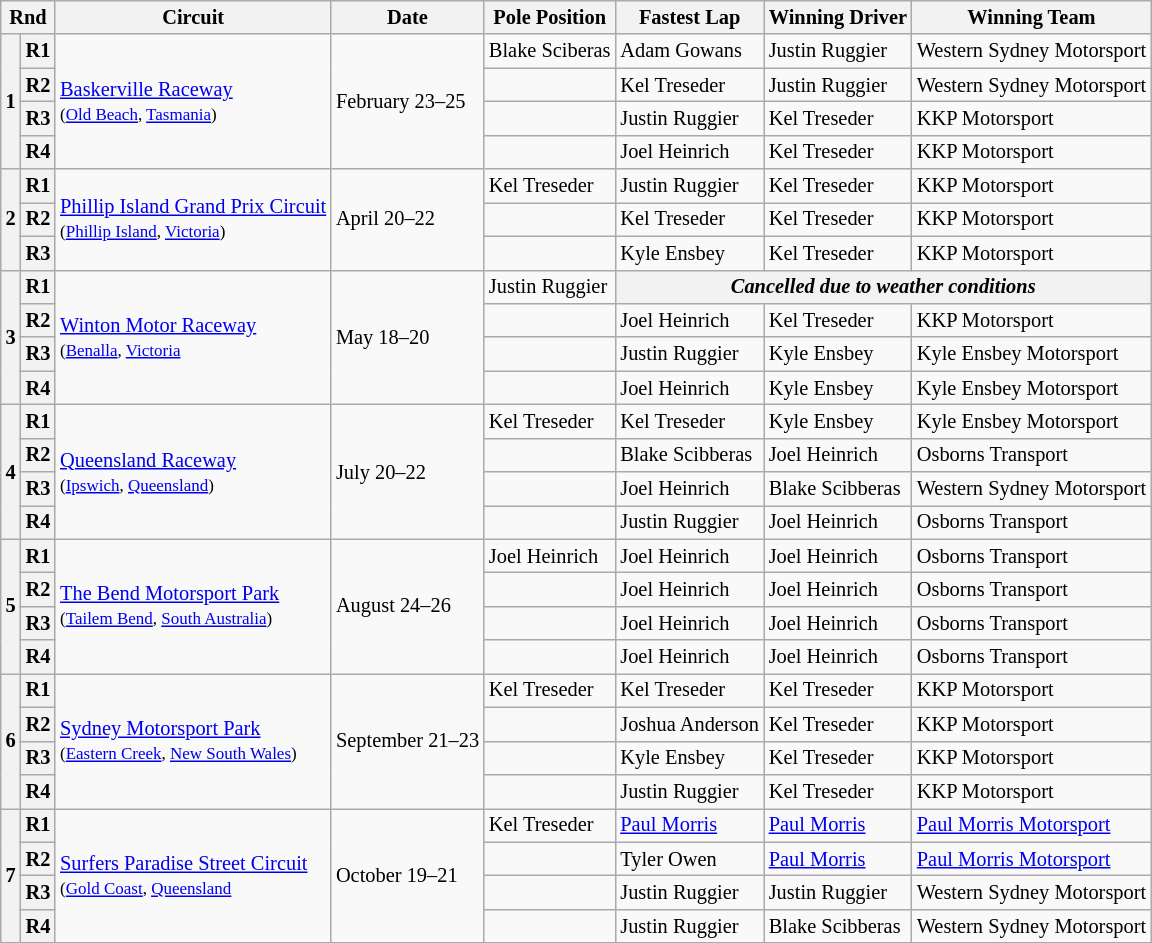<table class="wikitable" style="font-size: 85%;">
<tr>
<th colspan="2">Rnd</th>
<th>Circuit</th>
<th>Date</th>
<th>Pole Position</th>
<th>Fastest Lap</th>
<th>Winning Driver</th>
<th>Winning Team</th>
</tr>
<tr>
<th rowspan="4">1</th>
<th>R1</th>
<td rowspan="4"> <a href='#'>Baskerville Raceway</a><br><small>(<a href='#'>Old Beach</a>, <a href='#'>Tasmania</a>)</small></td>
<td rowspan="4">February 23–25</td>
<td> Blake Sciberas</td>
<td> Adam Gowans</td>
<td> Justin Ruggier</td>
<td>Western Sydney Motorsport</td>
</tr>
<tr>
<th>R2</th>
<td></td>
<td> Kel Treseder</td>
<td> Justin Ruggier</td>
<td>Western Sydney Motorsport</td>
</tr>
<tr>
<th>R3</th>
<td></td>
<td> Justin Ruggier</td>
<td> Kel Treseder</td>
<td>KKP Motorsport</td>
</tr>
<tr>
<th>R4</th>
<td></td>
<td> Joel Heinrich</td>
<td> Kel Treseder</td>
<td>KKP Motorsport</td>
</tr>
<tr>
<th rowspan="3">2</th>
<th>R1</th>
<td rowspan="3"> <a href='#'>Phillip Island Grand Prix Circuit</a><br><small>(<a href='#'>Phillip Island</a>, <a href='#'>Victoria</a>)</small></td>
<td rowspan="3">April 20–22</td>
<td> Kel Treseder</td>
<td> Justin Ruggier</td>
<td> Kel Treseder</td>
<td>KKP Motorsport</td>
</tr>
<tr>
<th>R2</th>
<td></td>
<td> Kel Treseder</td>
<td> Kel Treseder</td>
<td>KKP Motorsport</td>
</tr>
<tr>
<th>R3</th>
<td></td>
<td> Kyle Ensbey</td>
<td> Kel Treseder</td>
<td>KKP Motorsport</td>
</tr>
<tr>
<th rowspan="4">3</th>
<th>R1</th>
<td rowspan="4"> <a href='#'>Winton Motor Raceway</a><br><small>(<a href='#'>Benalla</a>, <a href='#'>Victoria</a></small></td>
<td rowspan="4">May 18–20</td>
<td> Justin Ruggier</td>
<th colspan="3"><em>Cancelled due to weather conditions</em></th>
</tr>
<tr>
<th>R2</th>
<td></td>
<td> Joel Heinrich</td>
<td> Kel Treseder</td>
<td>KKP Motorsport</td>
</tr>
<tr>
<th>R3</th>
<td></td>
<td> Justin Ruggier</td>
<td> Kyle Ensbey</td>
<td>Kyle Ensbey Motorsport</td>
</tr>
<tr>
<th>R4</th>
<td></td>
<td> Joel Heinrich</td>
<td> Kyle Ensbey</td>
<td>Kyle Ensbey Motorsport</td>
</tr>
<tr>
<th rowspan="4">4</th>
<th>R1</th>
<td rowspan="4"> <a href='#'>Queensland Raceway</a><br><small>(<a href='#'>Ipswich</a>, <a href='#'>Queensland</a>)</small></td>
<td rowspan="4">July 20–22</td>
<td> Kel Treseder</td>
<td> Kel Treseder</td>
<td> Kyle Ensbey</td>
<td>Kyle Ensbey Motorsport</td>
</tr>
<tr>
<th>R2</th>
<td></td>
<td> Blake Scibberas</td>
<td> Joel Heinrich</td>
<td>Osborns Transport</td>
</tr>
<tr>
<th>R3</th>
<td></td>
<td> Joel Heinrich</td>
<td> Blake Scibberas</td>
<td>Western Sydney Motorsport</td>
</tr>
<tr>
<th>R4</th>
<td></td>
<td> Justin Ruggier</td>
<td> Joel Heinrich</td>
<td>Osborns Transport</td>
</tr>
<tr>
<th rowspan="4">5</th>
<th>R1</th>
<td rowspan="4"> <a href='#'>The Bend Motorsport Park</a><br><small>(<a href='#'>Tailem Bend</a>, <a href='#'>South Australia</a>)</small></td>
<td rowspan="4">August 24–26</td>
<td> Joel Heinrich</td>
<td> Joel Heinrich</td>
<td> Joel Heinrich</td>
<td>Osborns Transport</td>
</tr>
<tr>
<th>R2</th>
<td></td>
<td> Joel Heinrich</td>
<td> Joel Heinrich</td>
<td>Osborns Transport</td>
</tr>
<tr>
<th>R3</th>
<td></td>
<td> Joel Heinrich</td>
<td> Joel Heinrich</td>
<td>Osborns Transport</td>
</tr>
<tr>
<th>R4</th>
<td></td>
<td> Joel Heinrich</td>
<td> Joel Heinrich</td>
<td>Osborns Transport</td>
</tr>
<tr>
<th rowspan="4">6</th>
<th>R1</th>
<td rowspan="4"> <a href='#'>Sydney Motorsport Park</a><br><small>(<a href='#'>Eastern Creek</a>, <a href='#'>New South Wales</a>)</small></td>
<td rowspan="4">September 21–23</td>
<td> Kel Treseder</td>
<td> Kel Treseder</td>
<td> Kel Treseder</td>
<td>KKP Motorsport</td>
</tr>
<tr>
<th>R2</th>
<td></td>
<td> Joshua Anderson</td>
<td> Kel Treseder</td>
<td>KKP Motorsport</td>
</tr>
<tr>
<th>R3</th>
<td></td>
<td> Kyle Ensbey</td>
<td> Kel Treseder</td>
<td>KKP Motorsport</td>
</tr>
<tr>
<th>R4</th>
<td></td>
<td> Justin Ruggier</td>
<td> Kel Treseder</td>
<td>KKP Motorsport</td>
</tr>
<tr>
<th rowspan="4">7</th>
<th>R1</th>
<td rowspan="4"> <a href='#'>Surfers Paradise Street Circuit</a><br><small>(<a href='#'>Gold Coast</a>, <a href='#'>Queensland</a></small></td>
<td rowspan="4">October 19–21</td>
<td> Kel Treseder</td>
<td> <a href='#'>Paul Morris</a></td>
<td> <a href='#'>Paul Morris</a></td>
<td><a href='#'>Paul Morris Motorsport</a></td>
</tr>
<tr>
<th>R2</th>
<td></td>
<td> Tyler Owen</td>
<td> <a href='#'>Paul Morris</a></td>
<td><a href='#'>Paul Morris Motorsport</a></td>
</tr>
<tr>
<th>R3</th>
<td></td>
<td> Justin Ruggier</td>
<td> Justin Ruggier</td>
<td>Western Sydney Motorsport</td>
</tr>
<tr>
<th>R4</th>
<td></td>
<td> Justin Ruggier</td>
<td> Blake Scibberas</td>
<td>Western Sydney Motorsport</td>
</tr>
<tr>
</tr>
</table>
